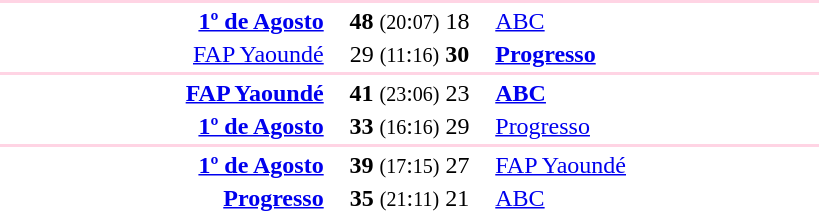<table style="text-align:center" width=550>
<tr>
<th width=30%></th>
<th width=15%></th>
<th width=30%></th>
</tr>
<tr align="left" bgcolor=#ffd4e4>
<td colspan=4></td>
</tr>
<tr>
<td align="right"><strong><a href='#'>1º de Agosto</a></strong> </td>
<td><strong>48</strong> <small>(20</small>:<small>07)</small> 18</td>
<td align=left> <a href='#'>ABC</a></td>
</tr>
<tr>
<td align="right"><a href='#'>FAP Yaoundé</a> </td>
<td>29 <small>(11</small>:<small>16)</small> <strong>30</strong></td>
<td align=left> <strong><a href='#'>Progresso</a></strong></td>
</tr>
<tr align="left" bgcolor=#ffd4e4>
<td colspan=4></td>
</tr>
<tr>
<td align="right"><strong><a href='#'>FAP Yaoundé</a></strong> </td>
<td><strong>41</strong> <small>(23</small>:<small>06)</small> 23</td>
<td align=left> <strong><a href='#'>ABC</a></strong></td>
</tr>
<tr>
<td align="right"><strong><a href='#'>1º de Agosto</a></strong> </td>
<td><strong>33</strong> <small>(16</small>:<small>16)</small> 29</td>
<td align=left> <a href='#'>Progresso</a></td>
</tr>
<tr align="left" bgcolor=#ffd4e4>
<td colspan=4></td>
</tr>
<tr>
<td align="right"><strong><a href='#'>1º de Agosto</a></strong> </td>
<td><strong>39</strong> <small>(17</small>:<small>15)</small> 27</td>
<td align=left> <a href='#'>FAP Yaoundé</a></td>
</tr>
<tr>
<td align="right"><strong><a href='#'>Progresso</a></strong> </td>
<td><strong>35</strong> <small>(21</small>:<small>11)</small> 21</td>
<td align=left> <a href='#'>ABC</a></td>
</tr>
</table>
